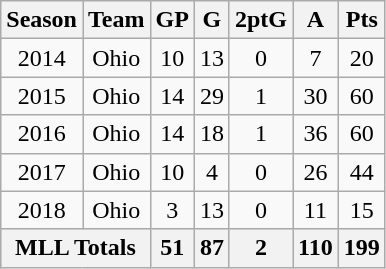<table class="wikitable" style="text-align:center">
<tr>
<th>Season</th>
<th>Team</th>
<th>GP</th>
<th>G</th>
<th>2ptG</th>
<th>A</th>
<th>Pts</th>
</tr>
<tr>
<td>2014</td>
<td>Ohio</td>
<td>10</td>
<td>13</td>
<td>0</td>
<td>7</td>
<td>20</td>
</tr>
<tr>
<td>2015</td>
<td>Ohio</td>
<td>14</td>
<td>29</td>
<td>1</td>
<td>30</td>
<td>60</td>
</tr>
<tr>
<td>2016</td>
<td>Ohio</td>
<td>14</td>
<td>18</td>
<td>1</td>
<td>36</td>
<td>60</td>
</tr>
<tr>
<td>2017</td>
<td>Ohio</td>
<td>10</td>
<td>4</td>
<td>0</td>
<td>26</td>
<td>44</td>
</tr>
<tr>
<td>2018</td>
<td>Ohio</td>
<td>3</td>
<td>13</td>
<td>0</td>
<td>11</td>
<td>15</td>
</tr>
<tr ALIGN="center" bgcolor="#e0e0e0">
<th colspan=2>MLL Totals</th>
<th>51</th>
<th>87</th>
<th>2</th>
<th>110</th>
<th>199</th>
</tr>
</table>
